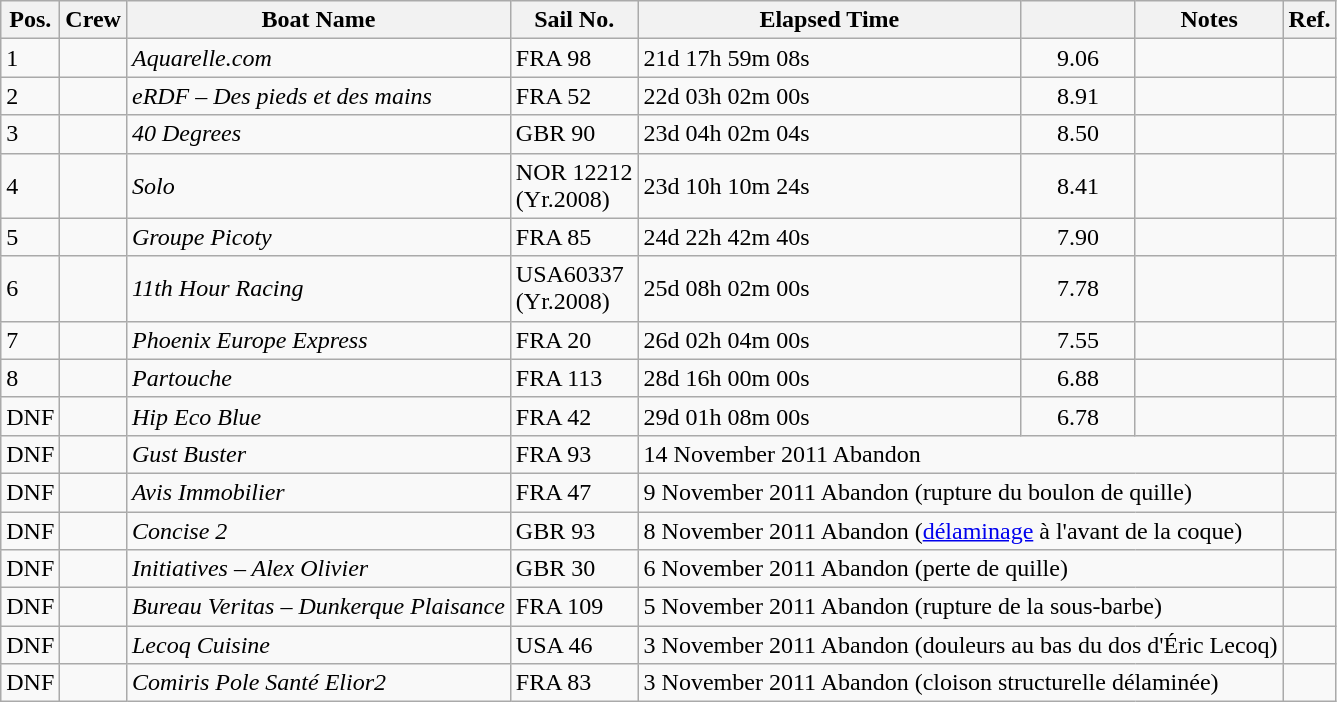<table class="wikitable sortable">
<tr>
<th>Pos.</th>
<th>Crew</th>
<th>Boat Name</th>
<th>Sail No.</th>
<th>Elapsed Time</th>
<th></th>
<th>Notes</th>
<th>Ref.</th>
</tr>
<tr>
<td>1</td>
<td><br></td>
<td><em>Aquarelle.com</em></td>
<td>FRA 98</td>
<td>21d 17h 59m 08s</td>
<td style="text-align:center;">9.06</td>
<td></td>
<td></td>
</tr>
<tr>
<td>2</td>
<td><br></td>
<td><em>eRDF – Des pieds et des mains</em></td>
<td>FRA 52</td>
<td>22d 03h 02m 00s</td>
<td style="text-align:center;">8.91</td>
<td></td>
<td></td>
</tr>
<tr>
<td>3</td>
<td><br></td>
<td><em>40 Degrees</em></td>
<td>GBR 90</td>
<td>23d 04h 02m 04s</td>
<td style="text-align:center;">8.50</td>
<td></td>
<td></td>
</tr>
<tr>
<td>4</td>
<td><br></td>
<td><em>Solo</em></td>
<td>NOR 12212 <br>(Yr.2008)</td>
<td>23d 10h 10m 24s</td>
<td style="text-align:center;">8.41</td>
<td></td>
<td></td>
</tr>
<tr>
<td>5</td>
<td><br></td>
<td><em>Groupe Picoty</em></td>
<td>FRA 85</td>
<td>24d 22h 42m 40s</td>
<td style="text-align:center;">7.90</td>
<td></td>
<td></td>
</tr>
<tr>
<td>6</td>
<td><br></td>
<td><em>11th Hour Racing</em></td>
<td>USA60337<br>(Yr.2008)</td>
<td>25d 08h 02m 00s</td>
<td style="text-align:center;">7.78</td>
<td></td>
<td></td>
</tr>
<tr>
<td>7</td>
<td><br></td>
<td><em>Phoenix Europe Express</em></td>
<td>FRA 20</td>
<td>26d 02h 04m 00s</td>
<td style="text-align:center;">7.55</td>
<td></td>
<td></td>
</tr>
<tr>
<td>8</td>
<td><br></td>
<td><em>Partouche</em></td>
<td>FRA 113</td>
<td>28d 16h 00m 00s</td>
<td style="text-align:center;">6.88</td>
<td></td>
<td></td>
</tr>
<tr>
<td>DNF</td>
<td><br></td>
<td><em>Hip Eco Blue</em></td>
<td>FRA 42</td>
<td>29d 01h 08m 00s</td>
<td style="text-align:center;">6.78</td>
<td></td>
<td></td>
</tr>
<tr>
<td>DNF</td>
<td><br></td>
<td><em>Gust Buster</em></td>
<td>FRA 93</td>
<td colspan="3" style="text-align:left;">14 November 2011 Abandon</td>
</tr>
<tr>
<td>DNF</td>
<td><br></td>
<td><em>Avis Immobilier</em></td>
<td>FRA 47</td>
<td colspan="3" style="text-align:left;">9 November 2011 Abandon (rupture du boulon de quille)</td>
<td></td>
</tr>
<tr>
<td>DNF</td>
<td><br></td>
<td><em>Concise 2</em></td>
<td>GBR 93</td>
<td colspan="3" style="text-align:left;">8 November 2011 Abandon (<a href='#'>délaminage</a> à l'avant de la coque)</td>
<td></td>
</tr>
<tr>
<td>DNF</td>
<td><br></td>
<td><em>Initiatives – Alex Olivier</em></td>
<td>GBR 30</td>
<td colspan="3" style="text-align:left;">6 November 2011 Abandon (perte de quille)</td>
<td></td>
</tr>
<tr>
<td>DNF</td>
<td><br></td>
<td><em>Bureau Veritas – Dunkerque Plaisance</em></td>
<td>FRA 109</td>
<td colspan="3" style="text-align:left;">5 November 2011 Abandon (rupture de la sous-barbe)</td>
<td></td>
</tr>
<tr>
<td>DNF</td>
<td><br></td>
<td><em>Lecoq Cuisine</em></td>
<td>USA 46</td>
<td colspan="3" style="text-align:left;">3 November 2011 Abandon (douleurs au bas du dos d'Éric Lecoq)</td>
</tr>
<tr>
<td>DNF</td>
<td><br></td>
<td><em>Comiris Pole Santé Elior2</em></td>
<td>FRA 83</td>
<td colspan="3" style="text-align:left;">3 November 2011 Abandon (cloison structurelle délaminée)</td>
<td></td>
</tr>
</table>
